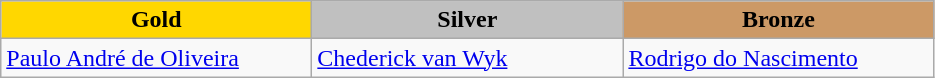<table class="wikitable" style="text-align:left">
<tr align="center">
<td width=200 bgcolor=gold><strong>Gold</strong></td>
<td width=200 bgcolor=silver><strong>Silver</strong></td>
<td width=200 bgcolor=CC9966><strong>Bronze</strong></td>
</tr>
<tr>
<td><a href='#'>Paulo André de Oliveira</a><br></td>
<td><a href='#'>Chederick van Wyk</a><br></td>
<td><a href='#'>Rodrigo do Nascimento</a><br></td>
</tr>
</table>
